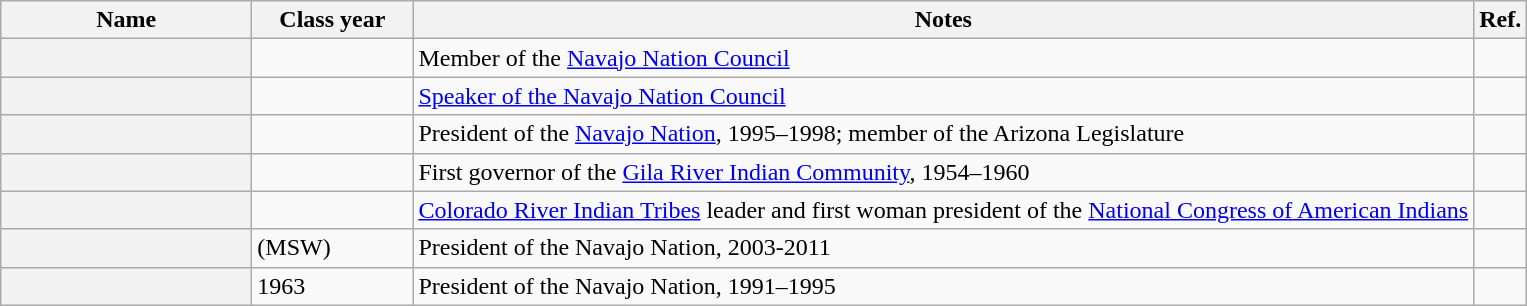<table class="wikitable sortable">
<tr>
<th scope = "col" width="160">Name</th>
<th scope = "col" width="100">Class year</th>
<th scope = "col" width="*" class="unsortable">Notes</th>
<th scope = "col" width="*" class="unsortable">Ref.</th>
</tr>
<tr>
<th scope = "row"></th>
<td></td>
<td>Member of the <a href='#'>Navajo Nation Council</a></td>
<td></td>
</tr>
<tr>
<th scope = "row"></th>
<td></td>
<td><a href='#'>Speaker of the Navajo Nation Council</a></td>
<td></td>
</tr>
<tr>
<th scope = "row"></th>
<td></td>
<td>President of the <a href='#'>Navajo Nation</a>, 1995–1998; member of the Arizona Legislature</td>
<td></td>
</tr>
<tr>
<th scope = "row"></th>
<td></td>
<td>First governor of the <a href='#'>Gila River Indian Community</a>, 1954–1960</td>
<td></td>
</tr>
<tr>
<th scope = "row"></th>
<td></td>
<td><a href='#'>Colorado River Indian Tribes</a> leader and first woman president of the <a href='#'>National Congress of American Indians</a></td>
<td></td>
</tr>
<tr>
<th scope = "row"></th>
<td>(MSW)</td>
<td>President of the Navajo Nation, 2003-2011</td>
<td></td>
</tr>
<tr>
<th scope = "row"></th>
<td>1963</td>
<td>President of the Navajo Nation, 1991–1995</td>
<td></td>
</tr>
</table>
